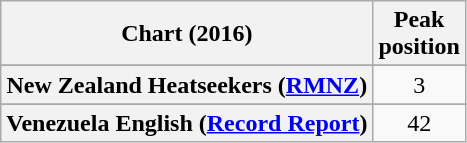<table class="wikitable sortable plainrowheaders" style="text-align:center">
<tr>
<th scope="col">Chart (2016)</th>
<th scope="col">Peak<br> position</th>
</tr>
<tr>
</tr>
<tr>
</tr>
<tr>
</tr>
<tr>
</tr>
<tr>
</tr>
<tr>
<th scope="row">New Zealand Heatseekers (<a href='#'>RMNZ</a>)</th>
<td>3</td>
</tr>
<tr>
</tr>
<tr>
</tr>
<tr>
</tr>
<tr>
</tr>
<tr>
</tr>
<tr>
</tr>
<tr>
<th scope="row">Venezuela English (<a href='#'>Record Report</a>)</th>
<td>42</td>
</tr>
</table>
